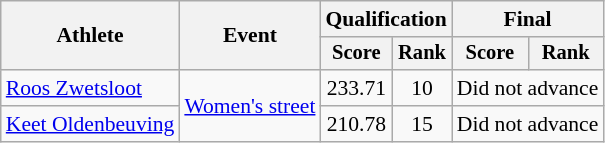<table class=wikitable style=text-align:center;font-size:90%>
<tr>
<th rowspan=2>Athlete</th>
<th rowspan=2>Event</th>
<th colspan=2>Qualification</th>
<th colspan=2>Final</th>
</tr>
<tr style=font-size:95%>
<th>Score</th>
<th>Rank</th>
<th>Score</th>
<th>Rank</th>
</tr>
<tr>
<td align=left><a href='#'>Roos Zwetsloot</a></td>
<td align=left rowspan=2><a href='#'>Women's street</a></td>
<td>233.71</td>
<td>10</td>
<td colspan=2>Did not advance</td>
</tr>
<tr>
<td align=left><a href='#'>Keet Oldenbeuving</a></td>
<td>210.78</td>
<td>15</td>
<td colspan=2>Did not advance</td>
</tr>
</table>
